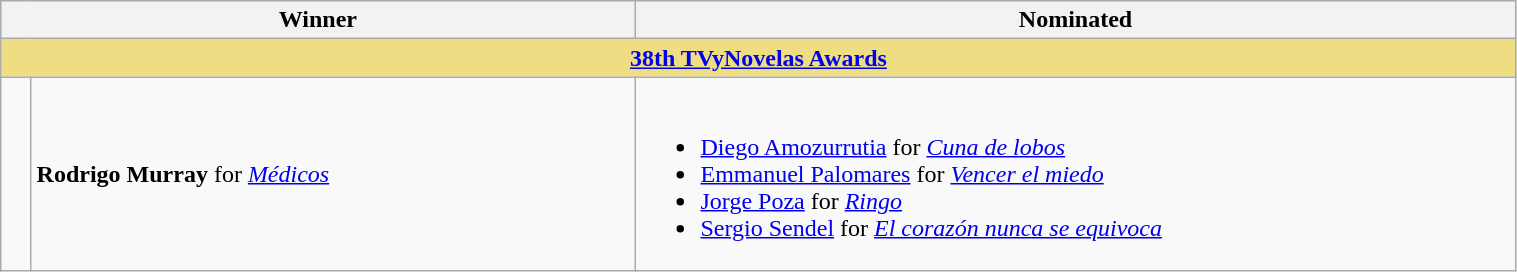<table class="wikitable" width=80%>
<tr align=center>
<th width="150px;" colspan=2; align="center">Winner</th>
<th width="580px;" align="center">Nominated</th>
</tr>
<tr>
<th colspan=9 style="background:#EEDD82;"  align="center"><strong><a href='#'>38th TVyNovelas Awards</a></strong></th>
</tr>
<tr>
<td width=2%></td>
<td><strong>Rodrigo Murray</strong> for <em><a href='#'>Médicos</a></em></td>
<td><br><ul><li><a href='#'>Diego Amozurrutia</a> for <em><a href='#'>Cuna de lobos</a></em></li><li><a href='#'>Emmanuel Palomares</a> for <em><a href='#'>Vencer el miedo</a></em></li><li><a href='#'>Jorge Poza</a> for <em><a href='#'>Ringo</a></em></li><li><a href='#'>Sergio Sendel</a> for <em><a href='#'>El corazón nunca se equivoca</a></em></li></ul></td>
</tr>
</table>
